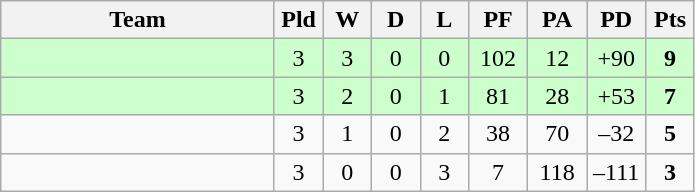<table class="wikitable" style="text-align:center;">
<tr>
<th width=175>Team</th>
<th width=25 abbr="Played">Pld</th>
<th width=25 abbr="Won">W</th>
<th width=25 abbr="Drawn">D</th>
<th width=25 abbr="Lost">L</th>
<th width=32 abbr="Points for">PF</th>
<th width=32 abbr="Points against">PA</th>
<th width=32 abbr="Points difference">PD</th>
<th width=25 abbr="Points">Pts</th>
</tr>
<tr bgcolor=ccffcc>
<td align=left></td>
<td>3</td>
<td>3</td>
<td>0</td>
<td>0</td>
<td>102</td>
<td>12</td>
<td>+90</td>
<td><strong>9</strong></td>
</tr>
<tr bgcolor=ccffcc>
<td align=left></td>
<td>3</td>
<td>2</td>
<td>0</td>
<td>1</td>
<td>81</td>
<td>28</td>
<td>+53</td>
<td><strong>7</strong></td>
</tr>
<tr>
<td align=left></td>
<td>3</td>
<td>1</td>
<td>0</td>
<td>2</td>
<td>38</td>
<td>70</td>
<td>–32</td>
<td><strong>5</strong></td>
</tr>
<tr>
<td align=left></td>
<td>3</td>
<td>0</td>
<td>0</td>
<td>3</td>
<td>7</td>
<td>118</td>
<td>–111</td>
<td><strong>3</strong></td>
</tr>
</table>
